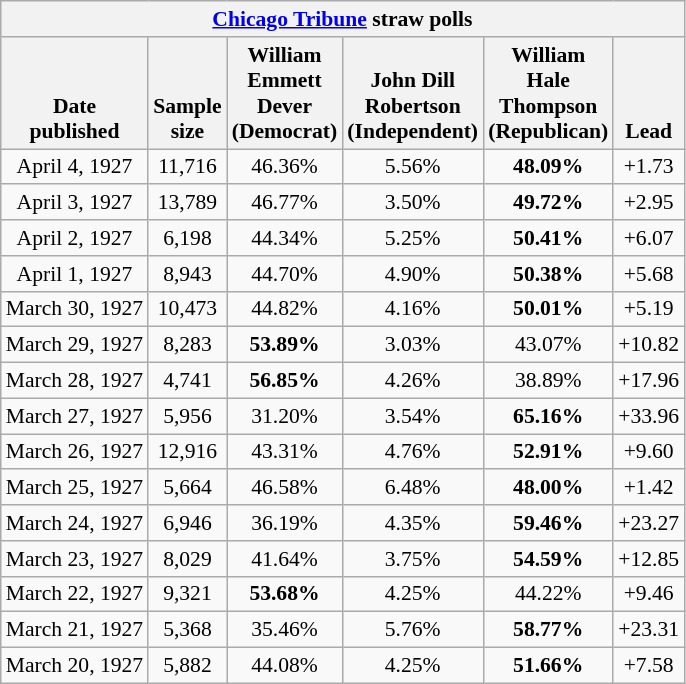<table class="wikitable" style="font-size:90%;text-align:center;">
<tr>
<th colspan=6><a href='#'>Chicago Tribune</a> straw polls</th>
</tr>
<tr valign=bottom>
<th>Date<br>published</th>
<th>Sample<br>size</th>
<th style="width:60px;">William Emmett Dever<br>(Democrat)</th>
<th style="width:60px;">John Dill Robertson<br>(Independent)</th>
<th style="width:60px;">William Hale Thompson<br>(Republican)</th>
<th>Lead</th>
</tr>
<tr>
<td>April 4, 1927</td>
<td>11,716</td>
<td>46.36%</td>
<td>5.56%</td>
<td><strong>48.09%</strong></td>
<td>+1.73</td>
</tr>
<tr>
<td>April 3, 1927</td>
<td>13,789</td>
<td>46.77%</td>
<td>3.50%</td>
<td><strong>49.72%</strong></td>
<td>+2.95</td>
</tr>
<tr>
<td>April 2, 1927</td>
<td>6,198</td>
<td>44.34%</td>
<td>5.25%</td>
<td><strong>50.41%</strong></td>
<td>+6.07</td>
</tr>
<tr>
<td>April 1, 1927</td>
<td>8,943</td>
<td>44.70%</td>
<td>4.90%</td>
<td><strong>50.38%</strong></td>
<td>+5.68</td>
</tr>
<tr>
<td>March 30, 1927</td>
<td>10,473</td>
<td>44.82%</td>
<td>4.16%</td>
<td><strong>50.01%</strong></td>
<td>+5.19</td>
</tr>
<tr>
<td>March 29, 1927</td>
<td>8,283</td>
<td><strong>53.89%</strong></td>
<td>3.03%</td>
<td>43.07%</td>
<td>+10.82</td>
</tr>
<tr>
<td>March 28, 1927</td>
<td>4,741</td>
<td><strong>56.85%</strong></td>
<td>4.26%</td>
<td>38.89%</td>
<td>+17.96</td>
</tr>
<tr>
<td>March 27, 1927</td>
<td>5,956</td>
<td>31.20%</td>
<td>3.54%</td>
<td><strong>65.16%</strong></td>
<td>+33.96</td>
</tr>
<tr>
<td>March 26, 1927</td>
<td>12,916</td>
<td>43.31%</td>
<td>4.76%</td>
<td><strong>52.91%</strong></td>
<td>+9.60</td>
</tr>
<tr>
<td>March 25, 1927</td>
<td>5,664</td>
<td>46.58%</td>
<td>6.48%</td>
<td><strong>48.00%</strong></td>
<td>+1.42</td>
</tr>
<tr>
<td>March 24, 1927</td>
<td>6,946</td>
<td>36.19%</td>
<td>4.35%</td>
<td><strong>59.46%</strong></td>
<td>+23.27</td>
</tr>
<tr>
<td>March 23, 1927</td>
<td>8,029</td>
<td>41.64%</td>
<td>3.75%</td>
<td><strong>54.59%</strong></td>
<td>+12.85</td>
</tr>
<tr>
<td>March 22, 1927</td>
<td>9,321</td>
<td><strong>53.68%</strong></td>
<td>4.25%</td>
<td>44.22%</td>
<td>+9.46</td>
</tr>
<tr>
<td>March 21, 1927</td>
<td>5,368</td>
<td>35.46%</td>
<td>5.76%</td>
<td><strong>58.77%</strong></td>
<td>+23.31</td>
</tr>
<tr>
<td>March 20, 1927</td>
<td>5,882</td>
<td>44.08%</td>
<td>4.25%</td>
<td><strong>51.66%</strong></td>
<td>+7.58</td>
</tr>
</table>
